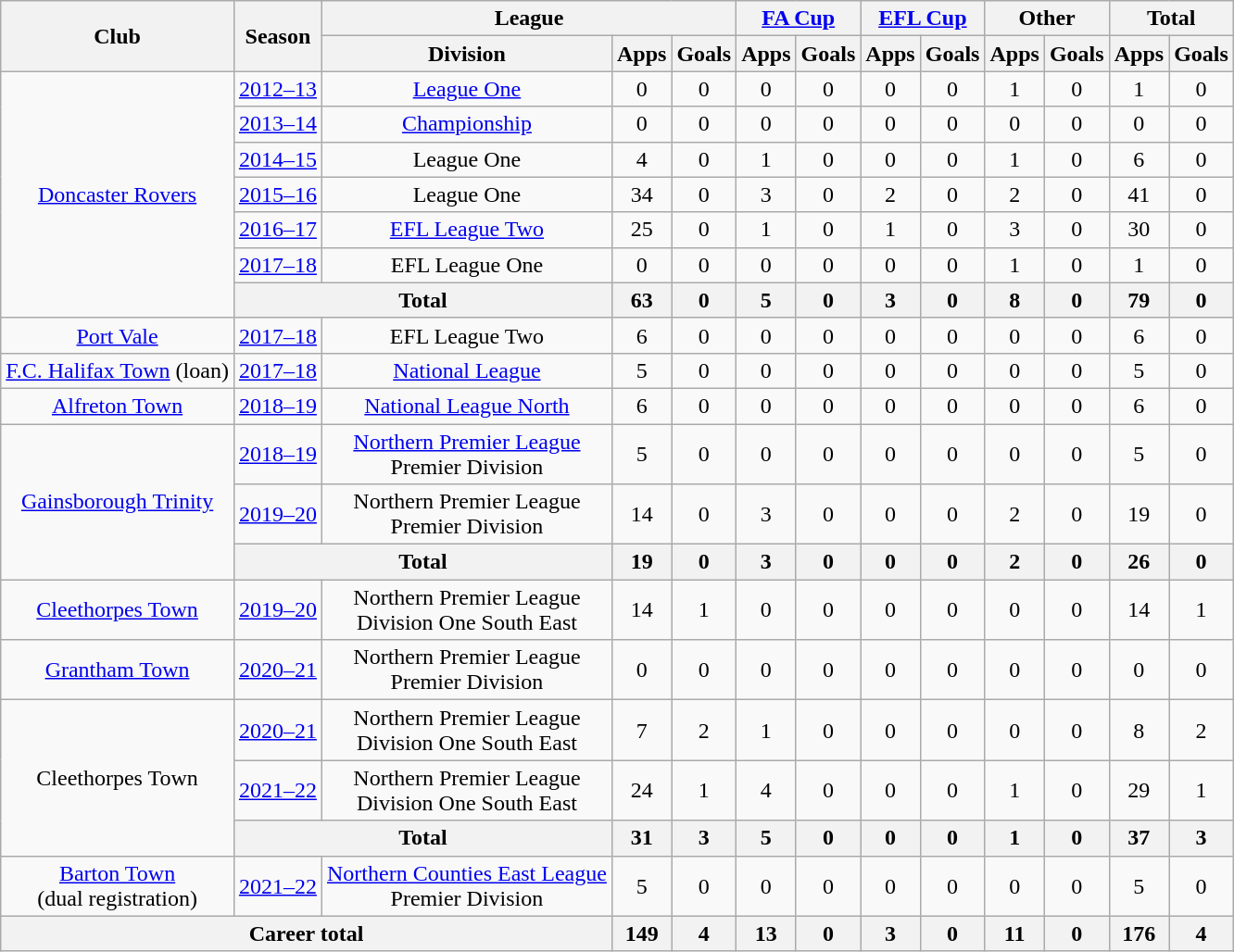<table class="wikitable" style="text-align: center;">
<tr>
<th rowspan="2">Club</th>
<th rowspan="2">Season</th>
<th colspan="3">League</th>
<th colspan="2"><a href='#'>FA Cup</a></th>
<th colspan="2"><a href='#'>EFL Cup</a></th>
<th colspan="2">Other</th>
<th colspan="2">Total</th>
</tr>
<tr>
<th>Division</th>
<th>Apps</th>
<th>Goals</th>
<th>Apps</th>
<th>Goals</th>
<th>Apps</th>
<th>Goals</th>
<th>Apps</th>
<th>Goals</th>
<th>Apps</th>
<th>Goals</th>
</tr>
<tr>
<td rowspan="7"><a href='#'>Doncaster Rovers</a></td>
<td><a href='#'>2012–13</a></td>
<td><a href='#'>League One</a></td>
<td>0</td>
<td>0</td>
<td>0</td>
<td>0</td>
<td>0</td>
<td>0</td>
<td>1</td>
<td>0</td>
<td>1</td>
<td>0</td>
</tr>
<tr>
<td><a href='#'>2013–14</a></td>
<td><a href='#'>Championship</a></td>
<td>0</td>
<td>0</td>
<td>0</td>
<td>0</td>
<td>0</td>
<td>0</td>
<td>0</td>
<td>0</td>
<td>0</td>
<td>0</td>
</tr>
<tr>
<td><a href='#'>2014–15</a></td>
<td>League One</td>
<td>4</td>
<td>0</td>
<td>1</td>
<td>0</td>
<td>0</td>
<td>0</td>
<td>1</td>
<td>0</td>
<td>6</td>
<td>0</td>
</tr>
<tr>
<td><a href='#'>2015–16</a></td>
<td>League One</td>
<td>34</td>
<td>0</td>
<td>3</td>
<td>0</td>
<td>2</td>
<td>0</td>
<td>2</td>
<td>0</td>
<td>41</td>
<td>0</td>
</tr>
<tr>
<td><a href='#'>2016–17</a></td>
<td><a href='#'>EFL League Two</a></td>
<td>25</td>
<td>0</td>
<td>1</td>
<td>0</td>
<td>1</td>
<td>0</td>
<td>3</td>
<td>0</td>
<td>30</td>
<td>0</td>
</tr>
<tr>
<td><a href='#'>2017–18</a></td>
<td>EFL League One</td>
<td>0</td>
<td>0</td>
<td>0</td>
<td>0</td>
<td>0</td>
<td>0</td>
<td>1</td>
<td>0</td>
<td>1</td>
<td>0</td>
</tr>
<tr>
<th colspan="2">Total</th>
<th>63</th>
<th>0</th>
<th>5</th>
<th>0</th>
<th>3</th>
<th>0</th>
<th>8</th>
<th>0</th>
<th>79</th>
<th>0</th>
</tr>
<tr>
<td><a href='#'>Port Vale</a></td>
<td><a href='#'>2017–18</a></td>
<td>EFL League Two</td>
<td>6</td>
<td>0</td>
<td>0</td>
<td>0</td>
<td>0</td>
<td>0</td>
<td>0</td>
<td>0</td>
<td>6</td>
<td>0</td>
</tr>
<tr>
<td><a href='#'>F.C. Halifax Town</a> (loan)</td>
<td><a href='#'>2017–18</a></td>
<td><a href='#'>National League</a></td>
<td>5</td>
<td>0</td>
<td>0</td>
<td>0</td>
<td>0</td>
<td>0</td>
<td>0</td>
<td>0</td>
<td>5</td>
<td>0</td>
</tr>
<tr>
<td><a href='#'>Alfreton Town</a></td>
<td><a href='#'>2018–19</a></td>
<td><a href='#'>National League North</a></td>
<td>6</td>
<td>0</td>
<td>0</td>
<td>0</td>
<td>0</td>
<td>0</td>
<td>0</td>
<td>0</td>
<td>6</td>
<td>0</td>
</tr>
<tr>
<td rowspan="3"><a href='#'>Gainsborough Trinity</a></td>
<td><a href='#'>2018–19</a></td>
<td><a href='#'>Northern Premier League</a><br>Premier Division</td>
<td>5</td>
<td>0</td>
<td>0</td>
<td>0</td>
<td>0</td>
<td>0</td>
<td>0</td>
<td>0</td>
<td>5</td>
<td>0</td>
</tr>
<tr>
<td><a href='#'>2019–20</a></td>
<td>Northern Premier League<br>Premier Division</td>
<td>14</td>
<td>0</td>
<td>3</td>
<td>0</td>
<td>0</td>
<td>0</td>
<td>2</td>
<td>0</td>
<td>19</td>
<td>0</td>
</tr>
<tr>
<th colspan="2">Total</th>
<th>19</th>
<th>0</th>
<th>3</th>
<th>0</th>
<th>0</th>
<th>0</th>
<th>2</th>
<th>0</th>
<th>26</th>
<th>0</th>
</tr>
<tr>
<td><a href='#'>Cleethorpes Town</a></td>
<td><a href='#'>2019–20</a></td>
<td>Northern Premier League<br>Division One South East</td>
<td>14</td>
<td>1</td>
<td>0</td>
<td>0</td>
<td>0</td>
<td>0</td>
<td>0</td>
<td>0</td>
<td>14</td>
<td>1</td>
</tr>
<tr>
<td><a href='#'>Grantham Town</a></td>
<td><a href='#'>2020–21</a></td>
<td>Northern Premier League<br>Premier Division</td>
<td>0</td>
<td>0</td>
<td>0</td>
<td>0</td>
<td>0</td>
<td>0</td>
<td>0</td>
<td>0</td>
<td>0</td>
<td>0</td>
</tr>
<tr>
<td rowspan="3">Cleethorpes Town</td>
<td><a href='#'>2020–21</a></td>
<td>Northern Premier League<br>Division One South East</td>
<td>7</td>
<td>2</td>
<td>1</td>
<td>0</td>
<td>0</td>
<td>0</td>
<td>0</td>
<td>0</td>
<td>8</td>
<td>2</td>
</tr>
<tr>
<td><a href='#'>2021–22</a></td>
<td>Northern Premier League<br>Division One South East</td>
<td>24</td>
<td>1</td>
<td>4</td>
<td>0</td>
<td>0</td>
<td>0</td>
<td>1</td>
<td>0</td>
<td>29</td>
<td>1</td>
</tr>
<tr>
<th colspan="2">Total</th>
<th>31</th>
<th>3</th>
<th>5</th>
<th>0</th>
<th>0</th>
<th>0</th>
<th>1</th>
<th>0</th>
<th>37</th>
<th>3</th>
</tr>
<tr>
<td><a href='#'>Barton Town</a><br>(dual registration)</td>
<td><a href='#'>2021–22</a></td>
<td><a href='#'>Northern Counties East League</a><br>Premier Division</td>
<td>5</td>
<td>0</td>
<td>0</td>
<td>0</td>
<td>0</td>
<td>0</td>
<td>0</td>
<td>0</td>
<td>5</td>
<td>0</td>
</tr>
<tr>
<th colspan="3">Career total</th>
<th>149</th>
<th>4</th>
<th>13</th>
<th>0</th>
<th>3</th>
<th>0</th>
<th>11</th>
<th>0</th>
<th>176</th>
<th>4</th>
</tr>
</table>
